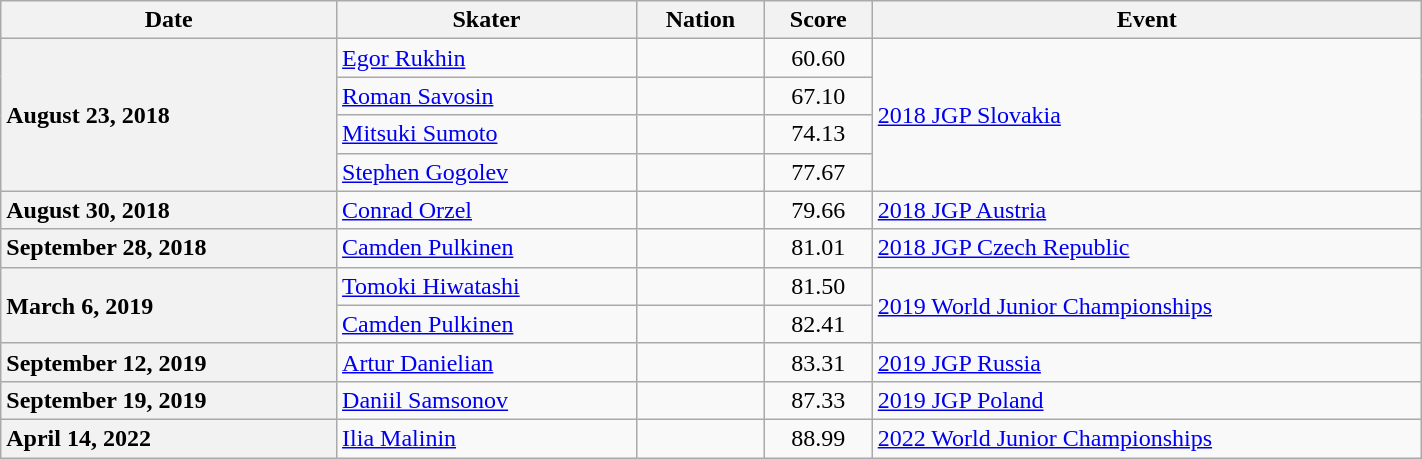<table class="wikitable unsortable" style="text-align:left; width:75%">
<tr>
<th scope="col">Date</th>
<th scope="col">Skater</th>
<th scope="col">Nation</th>
<th scope="col">Score</th>
<th scope="col">Event</th>
</tr>
<tr>
<th rowspan="4" scope="row" style="text-align:left;">August 23, 2018</th>
<td><a href='#'>Egor Rukhin</a></td>
<td></td>
<td style="text-align:center;">60.60</td>
<td rowspan="4"><a href='#'>2018 JGP Slovakia</a></td>
</tr>
<tr>
<td><a href='#'>Roman Savosin</a></td>
<td></td>
<td style="text-align:center;">67.10</td>
</tr>
<tr>
<td><a href='#'>Mitsuki Sumoto</a></td>
<td></td>
<td style="text-align:center;">74.13</td>
</tr>
<tr>
<td><a href='#'>Stephen Gogolev</a></td>
<td></td>
<td style="text-align:center;">77.67</td>
</tr>
<tr>
<th scope="row" style="text-align:left;">August 30, 2018</th>
<td><a href='#'>Conrad Orzel</a></td>
<td></td>
<td style="text-align:center;">79.66</td>
<td><a href='#'>2018 JGP Austria</a></td>
</tr>
<tr>
<th scope="row" style="text-align:left;">September 28, 2018</th>
<td><a href='#'>Camden Pulkinen</a></td>
<td></td>
<td style="text-align:center;">81.01</td>
<td><a href='#'>2018 JGP Czech Republic</a></td>
</tr>
<tr>
<th rowspan="2" scope="row" style="text-align:left;">March 6, 2019</th>
<td><a href='#'>Tomoki Hiwatashi</a></td>
<td></td>
<td style="text-align:center;">81.50</td>
<td rowspan="2"><a href='#'>2019 World Junior Championships</a></td>
</tr>
<tr>
<td><a href='#'>Camden Pulkinen</a></td>
<td></td>
<td style="text-align:center;">82.41</td>
</tr>
<tr>
<th scope="row" style="text-align:left;">September 12, 2019</th>
<td><a href='#'>Artur Danielian</a></td>
<td></td>
<td style="text-align:center;">83.31</td>
<td><a href='#'>2019 JGP Russia</a></td>
</tr>
<tr>
<th scope="row" style="text-align:left;">September 19, 2019</th>
<td><a href='#'>Daniil Samsonov</a></td>
<td></td>
<td style="text-align:center;">87.33</td>
<td><a href='#'>2019 JGP Poland</a></td>
</tr>
<tr>
<th scope="row" style="text-align:left;">April 14, 2022</th>
<td><a href='#'>Ilia Malinin</a></td>
<td></td>
<td style="text-align:center;">88.99</td>
<td><a href='#'>2022 World Junior Championships</a></td>
</tr>
</table>
